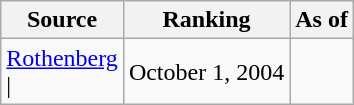<table class="wikitable" style="text-align:center">
<tr>
<th>Source</th>
<th>Ranking</th>
<th>As of</th>
</tr>
<tr>
<td align=left><a href='#'>Rothenberg</a><br>| </td>
<td>October 1, 2004</td>
</tr>
</table>
